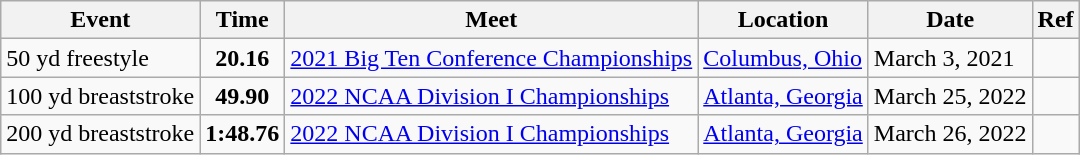<table class="wikitable">
<tr>
<th>Event</th>
<th>Time</th>
<th>Meet</th>
<th>Location</th>
<th>Date</th>
<th>Ref</th>
</tr>
<tr>
<td>50 yd freestyle</td>
<td style="text-align:center;"><strong>20.16</strong></td>
<td><a href='#'>2021 Big Ten Conference Championships</a></td>
<td><a href='#'>Columbus, Ohio</a></td>
<td>March 3, 2021</td>
<td style="text-align:center;"></td>
</tr>
<tr>
<td>100 yd breaststroke</td>
<td style="text-align:center;"><strong>49.90</strong></td>
<td><a href='#'>2022 NCAA Division I Championships</a></td>
<td><a href='#'>Atlanta, Georgia</a></td>
<td>March 25, 2022</td>
<td style="text-align:center;"></td>
</tr>
<tr>
<td>200 yd breaststroke</td>
<td style="text-align:center;"><strong>1:48.76</strong></td>
<td><a href='#'>2022 NCAA Division I Championships</a></td>
<td><a href='#'>Atlanta, Georgia</a></td>
<td>March 26, 2022</td>
<td style="text-align:center;"></td>
</tr>
</table>
